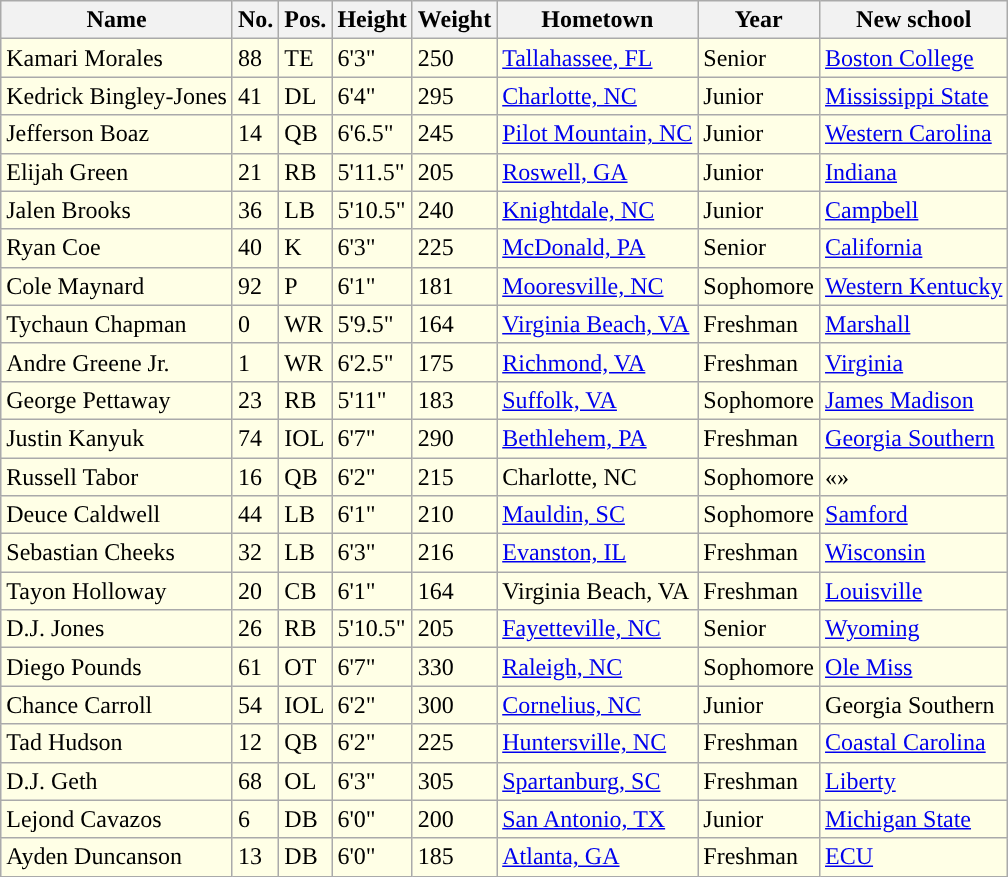<table class="wikitable sortable">
<tr>
<th>Name</th>
<th>No.</th>
<th>Pos.</th>
<th>Height</th>
<th>Weight</th>
<th>Hometown</th>
<th>Year</th>
<th class="unsortable">New school</th>
</tr>
<tr style="background:#FFFFE6;">
<td>Kamari Morales</td>
<td>88</td>
<td>TE</td>
<td>6'3"</td>
<td>250</td>
<td><a href='#'>Tallahassee, FL</a></td>
<td>Senior</td>
<td><a href='#'>Boston College</a></td>
</tr>
<tr style="background:#FFFFE6;">
<td>Kedrick Bingley-Jones</td>
<td>41</td>
<td>DL</td>
<td>6'4"</td>
<td>295</td>
<td><a href='#'>Charlotte, NC</a></td>
<td>Junior</td>
<td><a href='#'>Mississippi State</a></td>
</tr>
<tr style="background:#FFFFE6;">
<td>Jefferson Boaz</td>
<td>14</td>
<td>QB</td>
<td>6'6.5"</td>
<td>245</td>
<td><a href='#'>Pilot Mountain, NC</a></td>
<td>Junior</td>
<td><a href='#'>Western Carolina</a></td>
</tr>
<tr style="background:#FFFFE6;">
<td>Elijah Green</td>
<td>21</td>
<td>RB</td>
<td>5'11.5"</td>
<td>205</td>
<td><a href='#'>Roswell, GA</a></td>
<td>Junior</td>
<td><a href='#'>Indiana</a></td>
</tr>
<tr style="background:#FFFFE6;">
<td>Jalen Brooks</td>
<td>36</td>
<td>LB</td>
<td>5'10.5"</td>
<td>240</td>
<td><a href='#'>Knightdale, NC</a></td>
<td>Junior</td>
<td><a href='#'>Campbell</a></td>
</tr>
<tr style="background:#FFFFE6;">
<td>Ryan Coe</td>
<td>40</td>
<td>K</td>
<td>6'3"</td>
<td>225</td>
<td><a href='#'>McDonald, PA</a></td>
<td>Senior</td>
<td><a href='#'>California</a></td>
</tr>
<tr style="background:#FFFFE6;">
<td>Cole Maynard</td>
<td>92</td>
<td>P</td>
<td>6'1"</td>
<td>181</td>
<td><a href='#'>Mooresville, NC</a></td>
<td>Sophomore</td>
<td><a href='#'>Western Kentucky</a></td>
</tr>
<tr style="background:#FFFFE6;">
<td>Tychaun Chapman</td>
<td>0</td>
<td>WR</td>
<td>5'9.5"</td>
<td>164</td>
<td><a href='#'>Virginia Beach, VA</a></td>
<td> Freshman</td>
<td><a href='#'>Marshall</a></td>
</tr>
<tr style="background:#FFFFE6;">
<td>Andre Greene Jr.</td>
<td>1</td>
<td>WR</td>
<td>6'2.5"</td>
<td>175</td>
<td><a href='#'>Richmond, VA</a></td>
<td> Freshman</td>
<td><a href='#'>Virginia</a></td>
</tr>
<tr style="background:#FFFFE6;">
<td>George Pettaway</td>
<td>23</td>
<td>RB</td>
<td>5'11"</td>
<td>183</td>
<td><a href='#'>Suffolk, VA</a></td>
<td>Sophomore</td>
<td><a href='#'>James Madison</a></td>
</tr>
<tr style="background:#FFFFE6;">
<td>Justin Kanyuk</td>
<td>74</td>
<td>IOL</td>
<td>6'7"</td>
<td>290</td>
<td><a href='#'>Bethlehem, PA</a></td>
<td> Freshman</td>
<td><a href='#'>Georgia Southern</a></td>
</tr>
<tr style="background:#FFFFE6;">
<td>Russell Tabor</td>
<td>16</td>
<td>QB</td>
<td>6'2"</td>
<td>215</td>
<td>Charlotte, NC</td>
<td>Sophomore</td>
<td>«»</td>
</tr>
<tr style="background:#FFFFE6;">
<td>Deuce Caldwell</td>
<td>44</td>
<td>LB</td>
<td>6'1"</td>
<td>210</td>
<td><a href='#'>Mauldin, SC</a></td>
<td>Sophomore</td>
<td><a href='#'>Samford</a></td>
</tr>
<tr style="background:#FFFFE6;">
<td>Sebastian Cheeks</td>
<td>32</td>
<td>LB</td>
<td>6'3"</td>
<td>216</td>
<td><a href='#'>Evanston, IL</a></td>
<td> Freshman</td>
<td><a href='#'>Wisconsin</a></td>
</tr>
<tr style="background:#FFFFE6;">
<td>Tayon Holloway</td>
<td>20</td>
<td>CB</td>
<td>6'1"</td>
<td>164</td>
<td>Virginia Beach, VA</td>
<td> Freshman</td>
<td><a href='#'>Louisville</a></td>
</tr>
<tr style="background:#FFFFE6;">
<td>D.J. Jones</td>
<td>26</td>
<td>RB</td>
<td>5'10.5"</td>
<td>205</td>
<td><a href='#'>Fayetteville, NC</a></td>
<td>Senior</td>
<td><a href='#'>Wyoming</a></td>
</tr>
<tr style="background:#FFFFE6;">
<td>Diego Pounds</td>
<td>61</td>
<td>OT</td>
<td>6'7"</td>
<td>330</td>
<td><a href='#'>Raleigh, NC</a></td>
<td> Sophomore</td>
<td><a href='#'>Ole Miss</a></td>
</tr>
<tr style="background:#FFFFE6;">
<td>Chance Carroll</td>
<td>54</td>
<td>IOL</td>
<td>6'2"</td>
<td>300</td>
<td><a href='#'>Cornelius, NC</a></td>
<td>Junior</td>
<td>Georgia Southern</td>
</tr>
<tr style="background:#FFFFE6;">
<td>Tad Hudson</td>
<td>12</td>
<td>QB</td>
<td>6'2"</td>
<td>225</td>
<td><a href='#'>Huntersville, NC</a></td>
<td>Freshman</td>
<td><a href='#'>Coastal Carolina</a></td>
</tr>
<tr style="background:#FFFFE6;">
<td>D.J. Geth</td>
<td>68</td>
<td>OL</td>
<td>6'3"</td>
<td>305</td>
<td><a href='#'>Spartanburg, SC</a></td>
<td>Freshman</td>
<td><a href='#'>Liberty</a></td>
</tr>
<tr style="background:#FFFFE6;">
<td>Lejond Cavazos</td>
<td>6</td>
<td>DB</td>
<td>6'0"</td>
<td>200</td>
<td><a href='#'>San Antonio, TX</a></td>
<td>Junior</td>
<td><a href='#'>Michigan State</a></td>
</tr>
<tr style="background:#FFFFE6;">
<td>Ayden Duncanson</td>
<td>13</td>
<td>DB</td>
<td>6'0"</td>
<td>185</td>
<td><a href='#'>Atlanta, GA</a></td>
<td>Freshman</td>
<td><a href='#'>ECU</a></td>
</tr>
</table>
